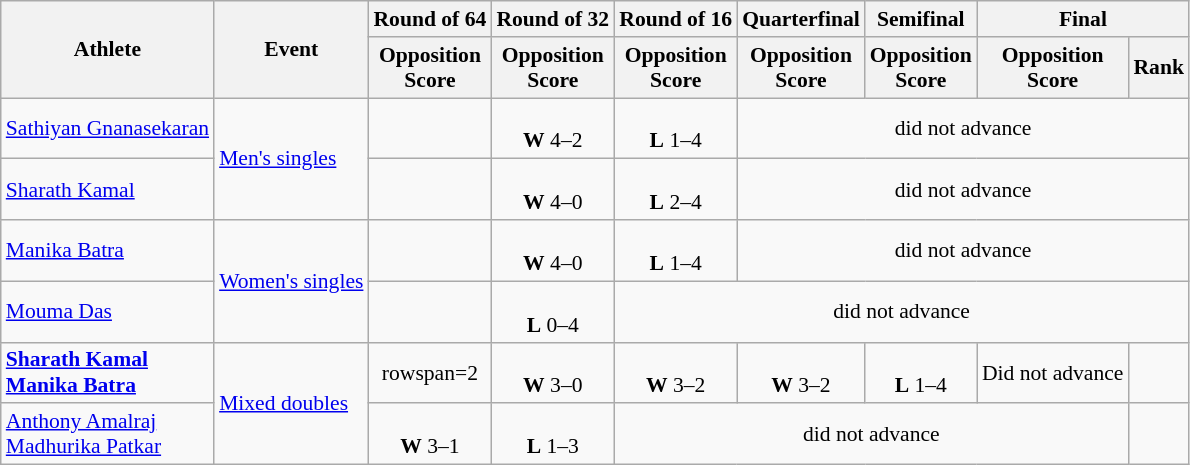<table class=wikitable style=font-size:90%;text-align:center>
<tr>
<th rowspan="2">Athlete</th>
<th rowspan="2">Event</th>
<th>Round of 64</th>
<th>Round of 32</th>
<th>Round of 16</th>
<th>Quarterfinal</th>
<th>Semifinal</th>
<th colspan="2">Final</th>
</tr>
<tr>
<th>Opposition<br>Score</th>
<th>Opposition<br>Score</th>
<th>Opposition<br>Score</th>
<th>Opposition<br>Score</th>
<th>Opposition<br>Score</th>
<th>Opposition<br>Score</th>
<th>Rank</th>
</tr>
<tr>
<td align=left><a href='#'>Sathiyan Gnanasekaran</a></td>
<td align=left rowspan="2"><a href='#'>Men's singles</a></td>
<td></td>
<td><br><strong>W</strong> 4–2</td>
<td><br> <strong>L</strong> 1–4</td>
<td colspan="5">did not advance</td>
</tr>
<tr>
<td align=left><a href='#'>Sharath Kamal</a></td>
<td></td>
<td><br><strong>W</strong> 4–0</td>
<td><br><strong>L</strong> 2–4</td>
<td colspan="5">did not advance</td>
</tr>
<tr>
<td align=left><a href='#'>Manika Batra</a></td>
<td align=left rowspan="2"><a href='#'>Women's singles</a></td>
<td></td>
<td><br><strong>W</strong> 4–0</td>
<td><br><strong>L</strong> 1–4</td>
<td colspan="5">did not advance</td>
</tr>
<tr>
<td align=left><a href='#'>Mouma Das</a></td>
<td></td>
<td><br><strong>L</strong> 0–4</td>
<td colspan="5">did not advance</td>
</tr>
<tr>
<td align=left><strong><a href='#'>Sharath Kamal</a><br><a href='#'>Manika Batra</a></strong></td>
<td align=left rowspan="2"><a href='#'>Mixed doubles</a></td>
<td>rowspan=2 </td>
<td><br><strong>W</strong> 3–0</td>
<td><br><strong>W</strong> 3–2</td>
<td><br><strong>W</strong> 3–2</td>
<td><br><strong>L</strong> 1–4</td>
<td>Did not advance</td>
<td></td>
</tr>
<tr>
<td align=left><a href='#'>Anthony Amalraj</a><br><a href='#'>Madhurika Patkar</a></td>
<td><br><strong>W</strong> 3–1</td>
<td><br><strong>L</strong> 1–3</td>
<td colspan="4">did not advance</td>
</tr>
</table>
